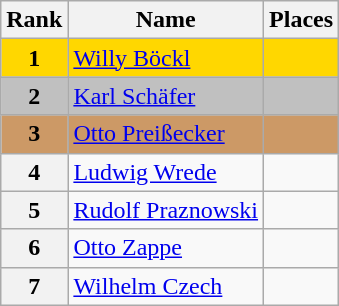<table class="wikitable">
<tr>
<th>Rank</th>
<th>Name</th>
<th>Places</th>
</tr>
<tr bgcolor="gold">
<td align="center"><strong>1</strong></td>
<td> <a href='#'>Willy Böckl</a></td>
<td></td>
</tr>
<tr bgcolor="silver">
<td align="center"><strong>2</strong></td>
<td> <a href='#'>Karl Schäfer</a></td>
<td></td>
</tr>
<tr bgcolor="cc9966">
<td align="center"><strong>3</strong></td>
<td> <a href='#'>Otto Preißecker</a></td>
<td></td>
</tr>
<tr>
<th>4</th>
<td> <a href='#'>Ludwig Wrede</a></td>
<td></td>
</tr>
<tr>
<th>5</th>
<td> <a href='#'>Rudolf Praznowski</a></td>
<td></td>
</tr>
<tr>
<th>6</th>
<td> <a href='#'>Otto Zappe</a></td>
<td></td>
</tr>
<tr>
<th>7</th>
<td> <a href='#'>Wilhelm Czech</a></td>
<td></td>
</tr>
</table>
